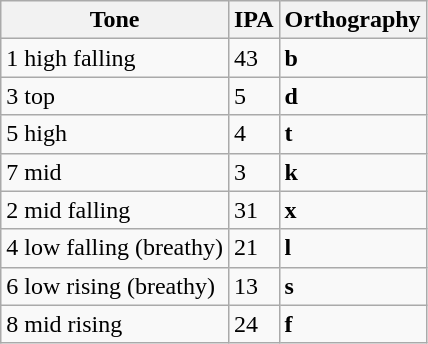<table class="wikitable">
<tr>
<th>Tone</th>
<th>IPA</th>
<th>Orthography</th>
</tr>
<tr>
<td>1 high falling</td>
<td> 43</td>
<td><strong>b</strong></td>
</tr>
<tr>
<td>3 top</td>
<td> 5</td>
<td><strong>d</strong></td>
</tr>
<tr>
<td>5 high</td>
<td> 4</td>
<td><strong>t</strong></td>
</tr>
<tr>
<td>7 mid</td>
<td> 3</td>
<td><strong>k</strong></td>
</tr>
<tr>
<td>2 mid falling</td>
<td> 31</td>
<td><strong>x</strong></td>
</tr>
<tr>
<td>4 low falling (breathy)</td>
<td> 21</td>
<td><strong>l</strong></td>
</tr>
<tr>
<td>6 low rising (breathy)</td>
<td> 13</td>
<td><strong>s</strong></td>
</tr>
<tr>
<td>8 mid rising</td>
<td> 24</td>
<td><strong>f</strong></td>
</tr>
</table>
